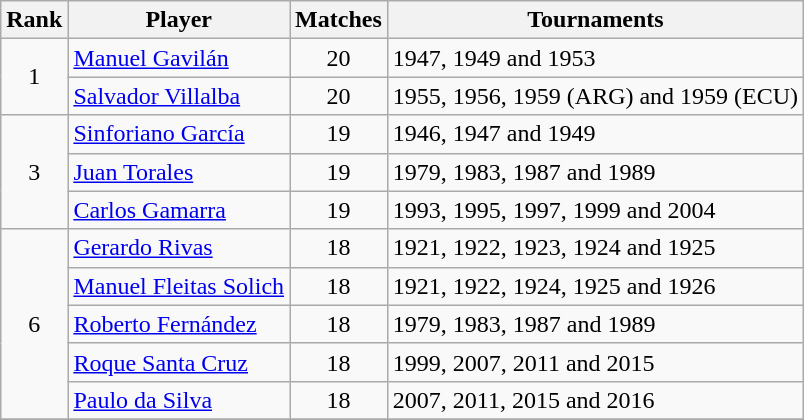<table class="wikitable" style="text-align: left;">
<tr>
<th>Rank</th>
<th>Player</th>
<th>Matches</th>
<th>Tournaments</th>
</tr>
<tr>
<td rowspan=2 align=center>1</td>
<td><a href='#'>Manuel Gavilán</a></td>
<td align=center>20</td>
<td>1947, 1949 and 1953</td>
</tr>
<tr>
<td><a href='#'>Salvador Villalba</a></td>
<td align=center>20</td>
<td>1955, 1956, 1959 (ARG) and 1959 (ECU)</td>
</tr>
<tr>
<td rowspan=3 align=center>3</td>
<td><a href='#'>Sinforiano García</a></td>
<td align=center>19</td>
<td>1946, 1947 and 1949</td>
</tr>
<tr>
<td><a href='#'>Juan Torales</a></td>
<td align=center>19</td>
<td>1979, 1983, 1987 and 1989</td>
</tr>
<tr>
<td><a href='#'>Carlos Gamarra</a></td>
<td align=center>19</td>
<td>1993, 1995, 1997, 1999 and 2004</td>
</tr>
<tr>
<td rowspan=5 align=center>6</td>
<td><a href='#'>Gerardo Rivas</a></td>
<td align=center>18</td>
<td>1921, 1922, 1923, 1924 and 1925</td>
</tr>
<tr>
<td><a href='#'>Manuel Fleitas Solich</a></td>
<td align=center>18</td>
<td>1921, 1922, 1924, 1925 and 1926</td>
</tr>
<tr>
<td><a href='#'>Roberto Fernández</a></td>
<td align=center>18</td>
<td>1979, 1983, 1987 and 1989</td>
</tr>
<tr>
<td><a href='#'>Roque Santa Cruz</a></td>
<td align=center>18</td>
<td>1999, 2007, 2011 and 2015</td>
</tr>
<tr>
<td><a href='#'>Paulo da Silva</a></td>
<td align=center>18</td>
<td>2007, 2011, 2015 and 2016</td>
</tr>
<tr>
</tr>
</table>
